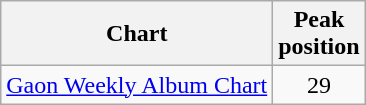<table class="wikitable" style="text-align:center;">
<tr>
<th>Chart</th>
<th>Peak <br> position</th>
</tr>
<tr>
<td><a href='#'>Gaon Weekly Album Chart</a></td>
<td align=center>29</td>
</tr>
</table>
